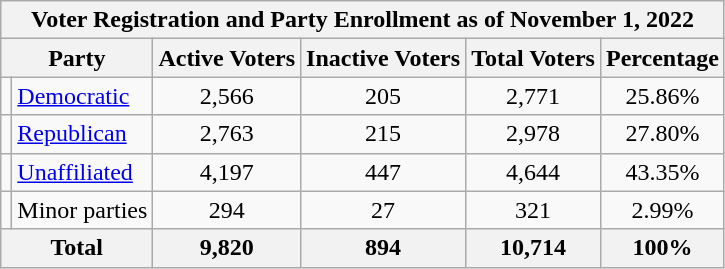<table class="wikitable">
<tr>
<th colspan="6">Voter Registration and Party Enrollment as of November 1, 2022</th>
</tr>
<tr>
<th colspan="2">Party</th>
<th>Active Voters</th>
<th>Inactive Voters</th>
<th>Total Voters</th>
<th>Percentage</th>
</tr>
<tr>
<td></td>
<td><a href='#'>Democratic</a></td>
<td align="center">2,566</td>
<td align="center">205</td>
<td align="center">2,771</td>
<td align="center">25.86%</td>
</tr>
<tr>
<td></td>
<td><a href='#'>Republican</a></td>
<td align="center">2,763</td>
<td align="center">215</td>
<td align="center">2,978</td>
<td align="center">27.80%</td>
</tr>
<tr>
<td></td>
<td><a href='#'>Unaffiliated</a></td>
<td align="center">4,197</td>
<td align="center">447</td>
<td align="center">4,644</td>
<td align="center">43.35%</td>
</tr>
<tr>
<td></td>
<td>Minor parties</td>
<td align="center">294</td>
<td align="center">27</td>
<td align="center">321</td>
<td align="center">2.99%</td>
</tr>
<tr>
<th colspan="2">Total</th>
<th align="center">9,820</th>
<th align="center">894</th>
<th align="center">10,714</th>
<th align="center">100%</th>
</tr>
</table>
